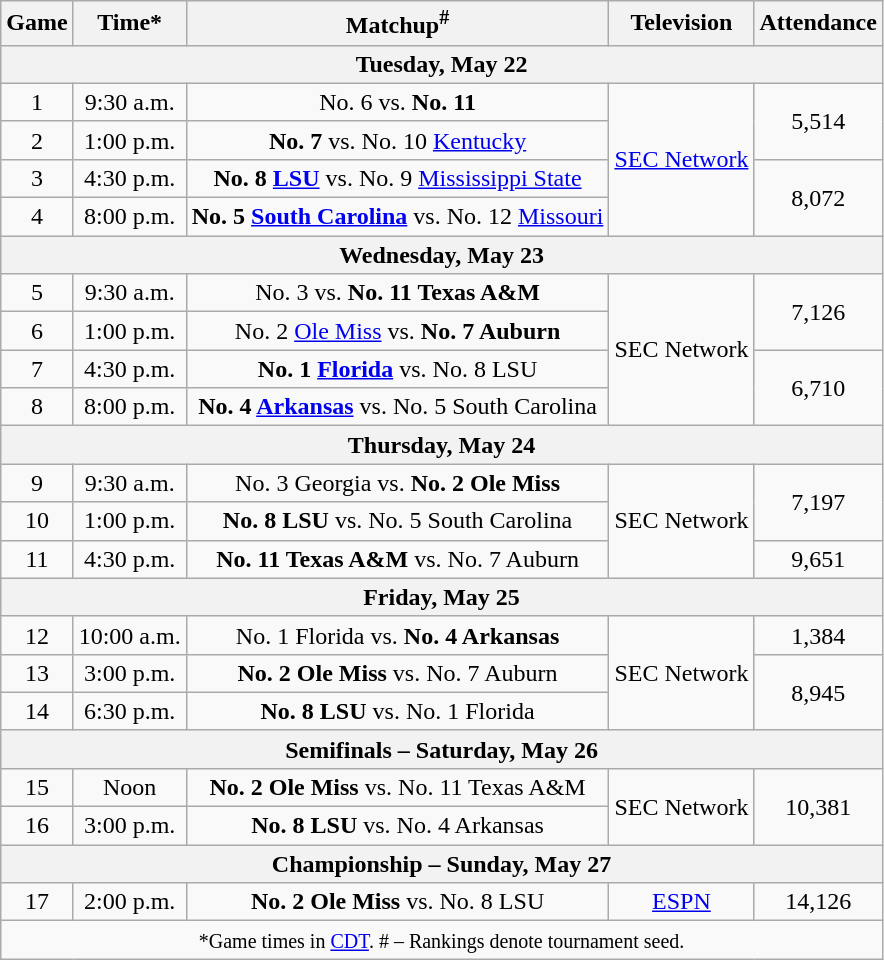<table class="wikitable" style="text-align:center;">
<tr>
<th>Game</th>
<th>Time*</th>
<th>Matchup<sup>#</sup></th>
<th>Television</th>
<th>Attendance</th>
</tr>
<tr>
<th colspan=7>Tuesday, May 22</th>
</tr>
<tr>
<td>1</td>
<td>9:30 a.m.</td>
<td>No. 6  vs. <strong>No. 11 </strong></td>
<td rowspan=4><a href='#'>SEC Network</a></td>
<td rowspan=2>5,514</td>
</tr>
<tr>
<td>2</td>
<td>1:00 p.m.</td>
<td><strong>No. 7 </strong> vs. No. 10 <a href='#'>Kentucky</a></td>
</tr>
<tr>
<td>3</td>
<td>4:30 p.m.</td>
<td><strong>No. 8 <a href='#'>LSU</a></strong> vs. No. 9 <a href='#'>Mississippi State</a></td>
<td rowspan=2>8,072</td>
</tr>
<tr>
<td>4</td>
<td>8:00 p.m.</td>
<td><strong>No. 5 <a href='#'>South Carolina</a></strong> vs. No. 12 <a href='#'>Missouri</a></td>
</tr>
<tr>
<th colspan=7>Wednesday, May 23</th>
</tr>
<tr>
<td>5</td>
<td>9:30 a.m.</td>
<td>No. 3  vs. <strong>No. 11 Texas A&M</strong></td>
<td rowspan=4>SEC Network</td>
<td rowspan=2>7,126</td>
</tr>
<tr>
<td>6</td>
<td>1:00 p.m.</td>
<td>No. 2 <a href='#'>Ole Miss</a> vs. <strong>No. 7 Auburn</strong></td>
</tr>
<tr>
<td>7</td>
<td>4:30 p.m.</td>
<td><strong>No. 1 <a href='#'>Florida</a></strong> vs. No. 8 LSU</td>
<td rowspan=2>6,710</td>
</tr>
<tr>
<td>8</td>
<td>8:00 p.m.</td>
<td><strong>No. 4 <a href='#'>Arkansas</a></strong> vs. No. 5 South Carolina</td>
</tr>
<tr>
<th colspan=7>Thursday, May 24</th>
</tr>
<tr>
<td>9</td>
<td>9:30 a.m.</td>
<td>No. 3 Georgia vs. <strong>No. 2 Ole Miss</strong></td>
<td rowspan=3>SEC Network</td>
<td rowspan=2>7,197</td>
</tr>
<tr>
<td>10</td>
<td>1:00 p.m.</td>
<td><strong>No. 8 LSU</strong> vs. No. 5 South Carolina</td>
</tr>
<tr>
<td>11</td>
<td>4:30 p.m.</td>
<td><strong>No. 11 Texas A&M</strong> vs. No. 7 Auburn</td>
<td>9,651</td>
</tr>
<tr>
<th colspan=7>Friday, May 25</th>
</tr>
<tr>
<td>12</td>
<td>10:00 a.m.</td>
<td>No. 1 Florida vs. <strong>No. 4 Arkansas</strong></td>
<td rowspan=3>SEC Network</td>
<td>1,384</td>
</tr>
<tr>
<td>13</td>
<td>3:00 p.m.</td>
<td><strong>No. 2 Ole Miss</strong> vs. No. 7 Auburn</td>
<td rowspan=2>8,945</td>
</tr>
<tr>
<td>14</td>
<td>6:30 p.m.</td>
<td><strong>No. 8 LSU</strong> vs. No. 1 Florida</td>
</tr>
<tr>
<th colspan=7>Semifinals – Saturday, May 26</th>
</tr>
<tr>
<td>15</td>
<td>Noon</td>
<td><strong>No. 2 Ole Miss</strong> vs. No. 11 Texas A&M</td>
<td rowspan=2>SEC Network</td>
<td rowspan=2>10,381</td>
</tr>
<tr>
<td>16</td>
<td>3:00 p.m.</td>
<td><strong>No. 8 LSU</strong> vs. No. 4 Arkansas</td>
</tr>
<tr>
<th colspan=7>Championship – Sunday, May 27</th>
</tr>
<tr>
<td>17</td>
<td>2:00 p.m.</td>
<td><strong>No. 2 Ole Miss</strong> vs. No. 8 LSU</td>
<td><a href='#'>ESPN</a></td>
<td>14,126</td>
</tr>
<tr>
<td colspan=7><small>*Game times in <a href='#'>CDT</a>. # – Rankings denote tournament seed.</small></td>
</tr>
</table>
